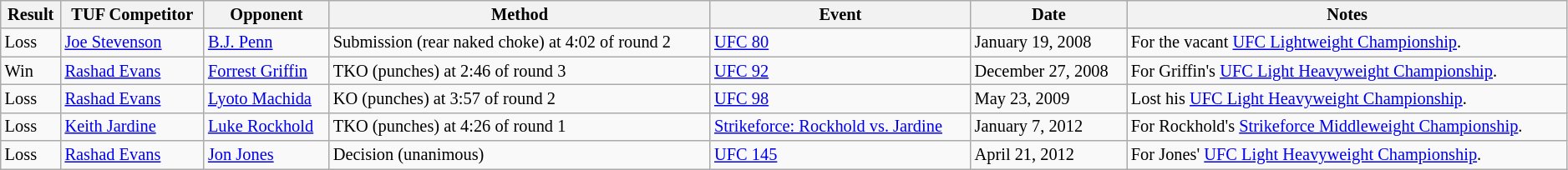<table class="wikitable sortable" style="font-size:85%; text-align:left; width:99%;">
<tr>
<th>Result</th>
<th>TUF Competitor</th>
<th>Opponent</th>
<th>Method</th>
<th>Event</th>
<th>Date</th>
<th>Notes</th>
</tr>
<tr>
<td>Loss</td>
<td><a href='#'>Joe Stevenson</a></td>
<td><a href='#'>B.J. Penn</a></td>
<td>Submission (rear naked choke) at 4:02 of round 2</td>
<td><a href='#'>UFC 80</a></td>
<td>January 19, 2008</td>
<td>For the vacant <a href='#'>UFC Lightweight Championship</a>.</td>
</tr>
<tr>
<td>Win</td>
<td><a href='#'>Rashad Evans</a></td>
<td><a href='#'>Forrest Griffin</a></td>
<td>TKO (punches) at 2:46 of round 3</td>
<td><a href='#'>UFC 92</a></td>
<td>December 27, 2008</td>
<td>For Griffin's <a href='#'>UFC Light Heavyweight Championship</a>.</td>
</tr>
<tr>
<td>Loss</td>
<td><a href='#'>Rashad Evans</a></td>
<td><a href='#'>Lyoto Machida</a></td>
<td>KO (punches) at 3:57 of round 2</td>
<td><a href='#'>UFC 98</a></td>
<td>May 23, 2009</td>
<td>Lost his <a href='#'>UFC Light Heavyweight Championship</a>.</td>
</tr>
<tr>
<td>Loss</td>
<td><a href='#'>Keith Jardine</a></td>
<td><a href='#'>Luke Rockhold</a></td>
<td>TKO (punches) at 4:26 of round 1</td>
<td><a href='#'>Strikeforce: Rockhold vs. Jardine</a></td>
<td>January 7, 2012</td>
<td>For Rockhold's <a href='#'>Strikeforce Middleweight Championship</a>.</td>
</tr>
<tr>
<td>Loss</td>
<td><a href='#'>Rashad Evans</a></td>
<td><a href='#'>Jon Jones</a></td>
<td>Decision (unanimous)</td>
<td><a href='#'>UFC 145</a></td>
<td>April 21, 2012</td>
<td>For Jones' <a href='#'>UFC Light Heavyweight Championship</a>.</td>
</tr>
</table>
